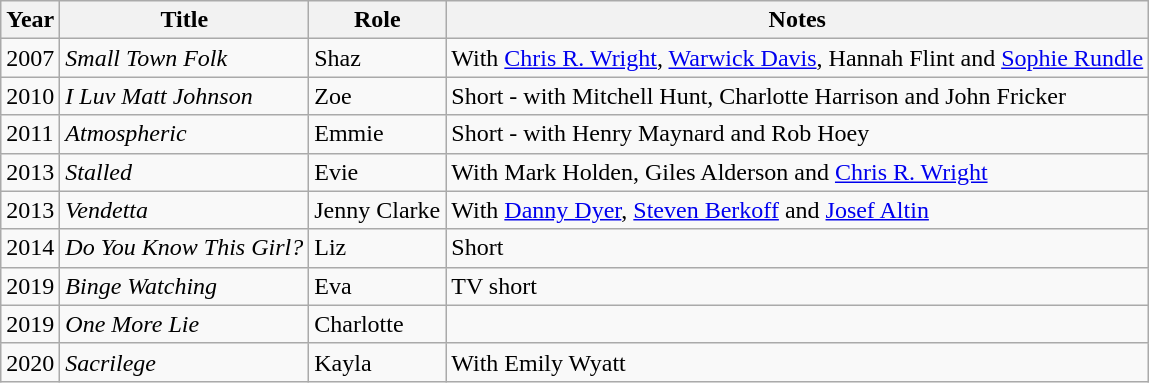<table class="wikitable sortable">
<tr>
<th>Year</th>
<th>Title</th>
<th>Role</th>
<th class="unsortable">Notes</th>
</tr>
<tr>
<td>2007</td>
<td><em>Small Town Folk</em></td>
<td>Shaz</td>
<td>With <a href='#'>Chris R. Wright</a>, <a href='#'>Warwick Davis</a>, Hannah Flint and <a href='#'>Sophie Rundle</a></td>
</tr>
<tr>
<td>2010</td>
<td><em>I Luv Matt Johnson</em></td>
<td>Zoe</td>
<td>Short - with Mitchell Hunt, Charlotte Harrison and John Fricker</td>
</tr>
<tr>
<td>2011</td>
<td><em>Atmospheric</em></td>
<td>Emmie</td>
<td>Short - with Henry Maynard and Rob Hoey</td>
</tr>
<tr>
<td>2013</td>
<td><em>Stalled</em></td>
<td>Evie</td>
<td>With Mark Holden, Giles Alderson and <a href='#'>Chris R. Wright</a></td>
</tr>
<tr>
<td>2013</td>
<td><em>Vendetta</em></td>
<td>Jenny Clarke</td>
<td>With <a href='#'>Danny Dyer</a>, <a href='#'>Steven Berkoff</a> and <a href='#'>Josef Altin</a></td>
</tr>
<tr>
<td>2014</td>
<td><em>Do You Know This Girl?</em></td>
<td>Liz</td>
<td>Short</td>
</tr>
<tr>
<td>2019</td>
<td><em>Binge Watching</em></td>
<td>Eva</td>
<td>TV short</td>
</tr>
<tr>
<td>2019</td>
<td><em>One More Lie</em></td>
<td>Charlotte</td>
<td></td>
</tr>
<tr>
<td>2020</td>
<td><em>Sacrilege</em></td>
<td>Kayla</td>
<td>With Emily Wyatt</td>
</tr>
</table>
